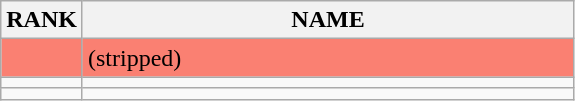<table class="wikitable">
<tr>
<th>RANK</th>
<th style="width: 20em">NAME</th>
</tr>
<tr style=background:salmon>
<td align="center"></td>
<td> (stripped)</td>
</tr>
<tr>
<td align="center"></td>
<td></td>
</tr>
<tr>
<td align="center"></td>
<td></td>
</tr>
</table>
